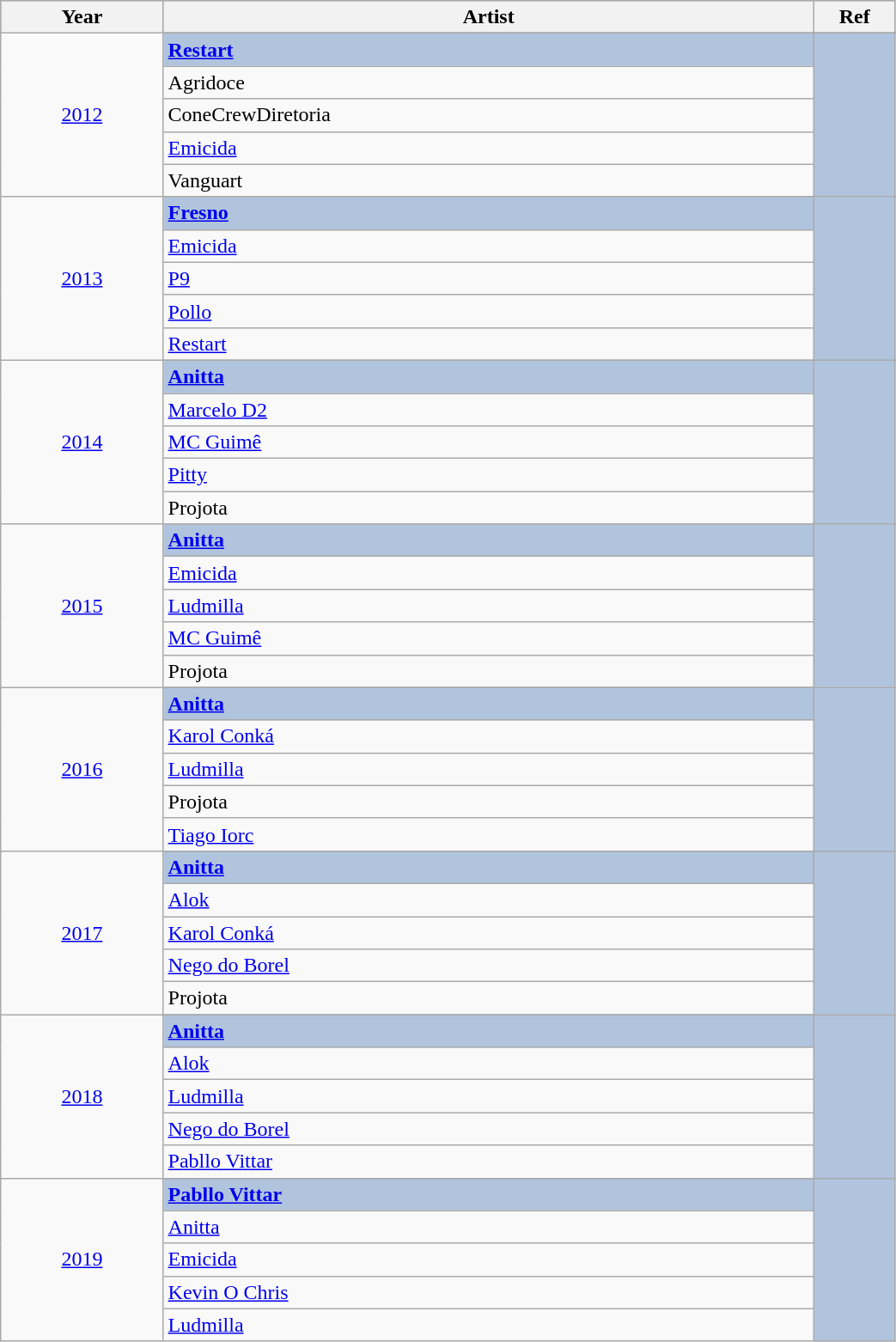<table class="wikitable" style="width:55%;">
<tr style="background:#bebebe;">
<th style="width:10%;">Year</th>
<th style="width:40%;">Artist</th>
<th style="width:5%;">Ref</th>
</tr>
<tr>
<td rowspan="6" align="center"><a href='#'>2012</a></td>
</tr>
<tr style="background:#B0C4DE">
<td><strong><a href='#'>Restart</a></strong></td>
<td rowspan="6" align="center"></td>
</tr>
<tr>
<td>Agridoce</td>
</tr>
<tr>
<td>ConeCrewDiretoria</td>
</tr>
<tr>
<td><a href='#'>Emicida</a></td>
</tr>
<tr>
<td>Vanguart</td>
</tr>
<tr>
<td rowspan="6" align="center"><a href='#'>2013</a></td>
</tr>
<tr style="background:#B0C4DE">
<td><strong><a href='#'>Fresno</a></strong></td>
<td rowspan="6" align="center"></td>
</tr>
<tr>
<td><a href='#'>Emicida</a></td>
</tr>
<tr>
<td><a href='#'>P9</a></td>
</tr>
<tr>
<td><a href='#'>Pollo</a></td>
</tr>
<tr>
<td><a href='#'>Restart</a></td>
</tr>
<tr>
<td rowspan="6" align="center"><a href='#'>2014</a></td>
</tr>
<tr style="background:#B0C4DE">
<td><strong><a href='#'>Anitta</a></strong></td>
<td rowspan="6" align="center"></td>
</tr>
<tr>
<td><a href='#'>Marcelo D2</a></td>
</tr>
<tr>
<td><a href='#'>MC Guimê</a></td>
</tr>
<tr>
<td><a href='#'>Pitty</a></td>
</tr>
<tr>
<td>Projota</td>
</tr>
<tr>
<td rowspan="6" align="center"><a href='#'>2015</a></td>
</tr>
<tr style="background:#B0C4DE">
<td><strong><a href='#'>Anitta</a></strong></td>
<td rowspan="6" align="center"></td>
</tr>
<tr>
<td><a href='#'>Emicida</a></td>
</tr>
<tr>
<td><a href='#'>Ludmilla</a></td>
</tr>
<tr>
<td><a href='#'>MC Guimê</a></td>
</tr>
<tr>
<td>Projota</td>
</tr>
<tr>
<td rowspan="6" align="center"><a href='#'>2016</a></td>
</tr>
<tr style="background:#B0C4DE">
<td><strong><a href='#'>Anitta</a></strong></td>
<td rowspan="6" align="center"></td>
</tr>
<tr>
<td><a href='#'>Karol Conká</a></td>
</tr>
<tr>
<td><a href='#'>Ludmilla</a></td>
</tr>
<tr>
<td>Projota</td>
</tr>
<tr>
<td><a href='#'>Tiago Iorc</a></td>
</tr>
<tr>
<td rowspan="6" align="center"><a href='#'>2017</a></td>
</tr>
<tr style="background:#B0C4DE">
<td><strong><a href='#'>Anitta</a></strong></td>
<td rowspan="6" align="center"></td>
</tr>
<tr>
<td><a href='#'>Alok</a></td>
</tr>
<tr>
<td><a href='#'>Karol Conká</a></td>
</tr>
<tr>
<td><a href='#'>Nego do Borel</a></td>
</tr>
<tr>
<td>Projota</td>
</tr>
<tr>
<td rowspan="6" align="center"><a href='#'>2018</a></td>
</tr>
<tr style="background:#B0C4DE">
<td><strong><a href='#'>Anitta</a></strong></td>
<td rowspan="6" align="center"></td>
</tr>
<tr>
<td><a href='#'>Alok</a></td>
</tr>
<tr>
<td><a href='#'>Ludmilla</a></td>
</tr>
<tr>
<td><a href='#'>Nego do Borel</a></td>
</tr>
<tr>
<td><a href='#'>Pabllo Vittar</a></td>
</tr>
<tr>
<td rowspan="6" align="center"><a href='#'>2019</a></td>
</tr>
<tr style="background:#B0C4DE">
<td><strong><a href='#'>Pabllo Vittar</a></strong></td>
<td rowspan="6" align="center"></td>
</tr>
<tr>
<td><a href='#'>Anitta</a></td>
</tr>
<tr>
<td><a href='#'>Emicida</a></td>
</tr>
<tr>
<td><a href='#'>Kevin O Chris</a></td>
</tr>
<tr>
<td><a href='#'>Ludmilla</a></td>
</tr>
</table>
